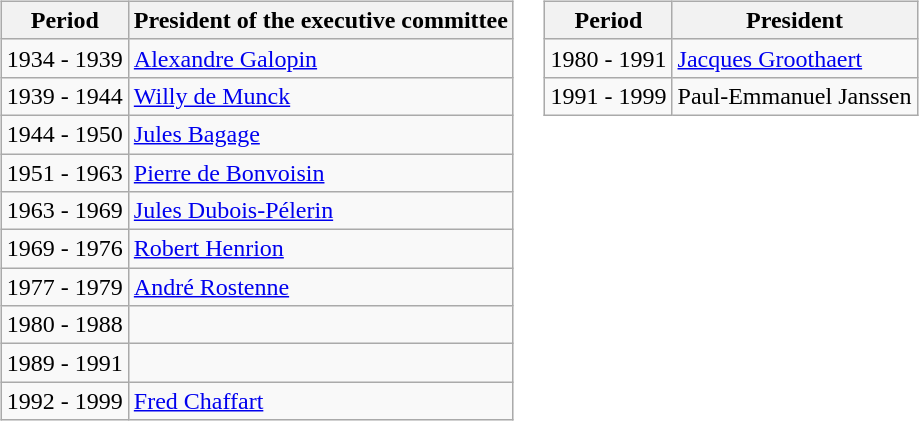<table>
<tr>
<td valign="top"><br><table class="wikitable">
<tr>
<th>Period</th>
<th>President of the executive committee</th>
</tr>
<tr>
<td>1934 - 1939</td>
<td><a href='#'>Alexandre Galopin</a></td>
</tr>
<tr>
<td>1939 - 1944</td>
<td><a href='#'>Willy de Munck</a></td>
</tr>
<tr>
<td>1944 - 1950</td>
<td><a href='#'>Jules Bagage</a></td>
</tr>
<tr>
<td>1951 - 1963</td>
<td><a href='#'>Pierre de Bonvoisin</a></td>
</tr>
<tr>
<td>1963 - 1969</td>
<td><a href='#'>Jules Dubois-Pélerin</a></td>
</tr>
<tr>
<td>1969 - 1976</td>
<td><a href='#'>Robert Henrion</a></td>
</tr>
<tr>
<td>1977 - 1979</td>
<td><a href='#'>André Rostenne</a></td>
</tr>
<tr>
<td>1980 - 1988</td>
<td></td>
</tr>
<tr>
<td>1989 - 1991</td>
<td></td>
</tr>
<tr>
<td>1992 - 1999</td>
<td><a href='#'>Fred Chaffart</a></td>
</tr>
</table>
</td>
<td valign="top"><br><table class="wikitable">
<tr>
<th>Period</th>
<th>President</th>
</tr>
<tr>
<td>1980 - 1991</td>
<td><a href='#'>Jacques Groothaert</a></td>
</tr>
<tr>
<td>1991 - 1999</td>
<td>Paul-Emmanuel Janssen</td>
</tr>
</table>
</td>
</tr>
</table>
